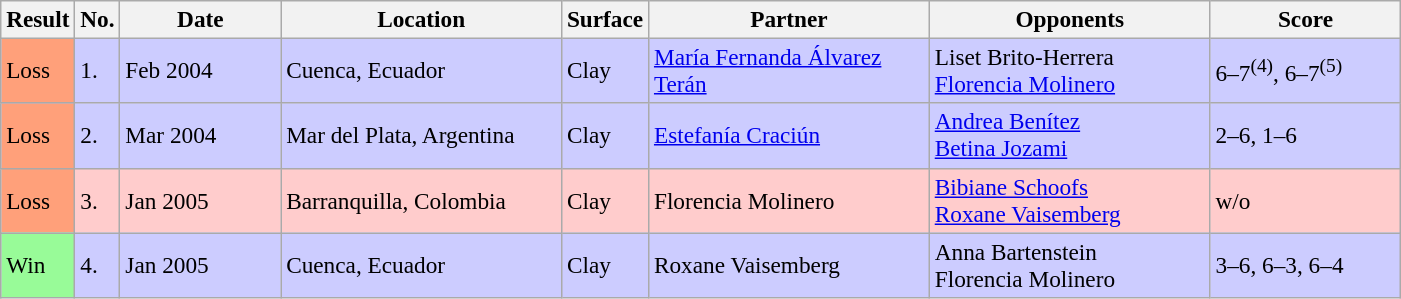<table class="wikitable" style=font-size:97%>
<tr>
<th>Result</th>
<th>No.</th>
<th width=100>Date</th>
<th width=180>Location</th>
<th>Surface</th>
<th width=180>Partner</th>
<th width=180>Opponents</th>
<th width=120>Score</th>
</tr>
<tr bgcolor=#ccccff>
<td style="background:#ffa07a;">Loss</td>
<td>1.</td>
<td>Feb 2004</td>
<td>Cuenca, Ecuador</td>
<td>Clay</td>
<td> <a href='#'>María Fernanda Álvarez Terán</a></td>
<td> Liset Brito-Herrera <br>  <a href='#'>Florencia Molinero</a></td>
<td>6–7<sup>(4)</sup>, 6–7<sup>(5)</sup></td>
</tr>
<tr bgcolor=#ccccff>
<td style="background:#ffa07a;">Loss</td>
<td>2.</td>
<td>Mar 2004</td>
<td>Mar del Plata, Argentina</td>
<td>Clay</td>
<td> <a href='#'>Estefanía Craciún</a></td>
<td> <a href='#'>Andrea Benítez</a> <br>  <a href='#'>Betina Jozami</a></td>
<td>2–6, 1–6</td>
</tr>
<tr bgcolor=#ffcccc>
<td style="background:#ffa07a;">Loss</td>
<td>3.</td>
<td>Jan 2005</td>
<td>Barranquilla, Colombia</td>
<td>Clay</td>
<td> Florencia Molinero</td>
<td> <a href='#'>Bibiane Schoofs</a> <br>  <a href='#'>Roxane Vaisemberg</a></td>
<td>w/o</td>
</tr>
<tr bgcolor=#ccccff>
<td bgcolor=#98fb98>Win</td>
<td>4.</td>
<td>Jan 2005</td>
<td>Cuenca, Ecuador</td>
<td>Clay</td>
<td> Roxane Vaisemberg</td>
<td> Anna Bartenstein <br>  Florencia Molinero</td>
<td>3–6, 6–3, 6–4</td>
</tr>
</table>
